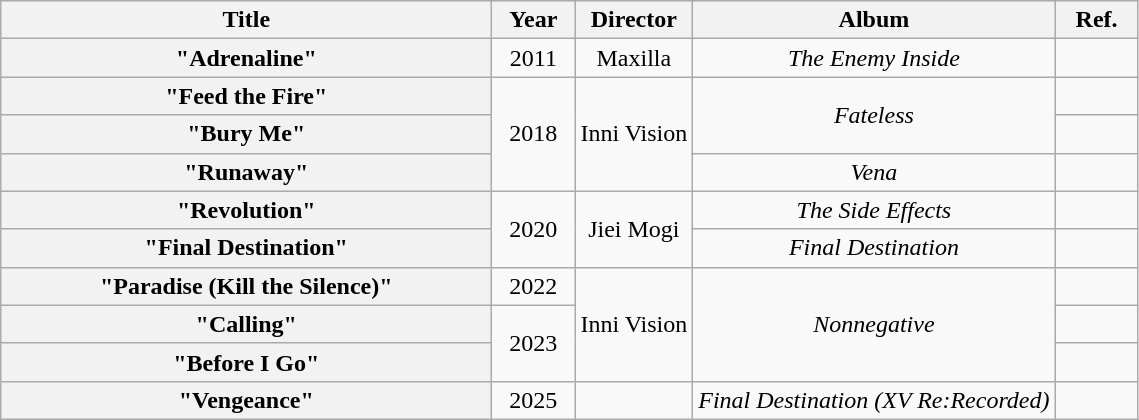<table class="wikitable plainrowheaders" style="text-align:center;">
<tr>
<th scope="col" style="width:20em;">Title</th>
<th scope="col" style="width:3em;">Year</th>
<th scope="col">Director</th>
<th scope="col">Album</th>
<th scope="col" style="width:3em;">Ref.</th>
</tr>
<tr>
<th scope="row">"Adrenaline"</th>
<td>2011</td>
<td>Maxilla</td>
<td><em>The Enemy Inside</em></td>
<td></td>
</tr>
<tr>
<th scope="row">"Feed the Fire"</th>
<td rowspan="3">2018</td>
<td rowspan="3">Inni Vision</td>
<td rowspan="2"><em>Fateless</em></td>
<td></td>
</tr>
<tr>
<th scope="row">"Bury Me"</th>
<td></td>
</tr>
<tr>
<th scope="row">"Runaway"</th>
<td><em>Vena</em></td>
<td></td>
</tr>
<tr>
<th scope="row">"Revolution"</th>
<td rowspan="2">2020</td>
<td rowspan="2">Jiei Mogi</td>
<td><em>The Side Effects</em></td>
<td></td>
</tr>
<tr>
<th scope="row">"Final Destination"</th>
<td><em>Final Destination</em></td>
<td></td>
</tr>
<tr>
<th scope="row">"Paradise (Kill the Silence)"</th>
<td>2022</td>
<td rowspan="3">Inni Vision</td>
<td rowspan="3"><em>Nonnegative</em></td>
<td></td>
</tr>
<tr>
<th scope="row">"Calling"</th>
<td rowspan="2">2023</td>
<td></td>
</tr>
<tr>
<th scope="row">"Before I Go"</th>
<td></td>
</tr>
<tr>
<th scope="row">"Vengeance"</th>
<td>2025</td>
<td></td>
<td><em>Final Destination (XV Re:Recorded)</em></td>
<td></td>
</tr>
</table>
